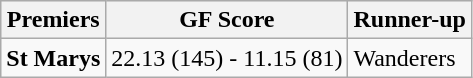<table class="wikitable" style="text-align:left;">
<tr style="background:#efefef;">
<th>Premiers</th>
<th>GF Score</th>
<th>Runner-up</th>
</tr>
<tr>
<td><strong>St Marys</strong></td>
<td>22.13 (145) - 11.15 (81)</td>
<td>Wanderers</td>
</tr>
</table>
